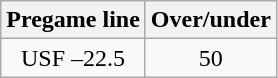<table class="wikitable">
<tr align="center">
<th style=>Pregame line</th>
<th style=>Over/under</th>
</tr>
<tr align="center">
<td>USF –22.5</td>
<td>50</td>
</tr>
</table>
